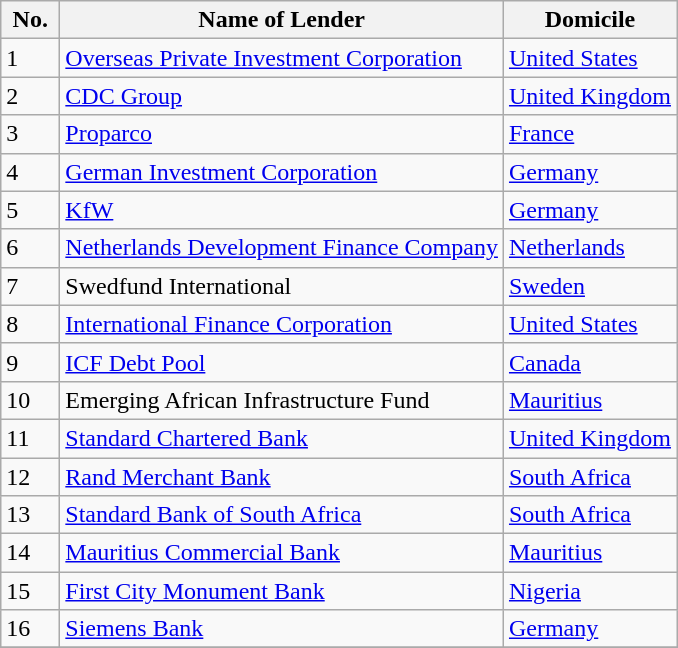<table class="wikitable sortable">
<tr>
<th style="width:2em;">No.</th>
<th>Name of Lender</th>
<th>Domicile</th>
</tr>
<tr>
<td>1</td>
<td><a href='#'>Overseas Private Investment Corporation</a></td>
<td><a href='#'>United States</a></td>
</tr>
<tr>
<td>2</td>
<td><a href='#'>CDC Group</a></td>
<td><a href='#'>United Kingdom</a></td>
</tr>
<tr>
<td>3</td>
<td><a href='#'>Proparco</a></td>
<td><a href='#'>France</a></td>
</tr>
<tr>
<td>4</td>
<td><a href='#'>German Investment Corporation</a></td>
<td><a href='#'>Germany</a></td>
</tr>
<tr>
<td>5</td>
<td><a href='#'>KfW</a></td>
<td><a href='#'>Germany</a></td>
</tr>
<tr>
<td>6</td>
<td><a href='#'>Netherlands Development Finance Company</a></td>
<td><a href='#'>Netherlands</a></td>
</tr>
<tr>
<td>7</td>
<td>Swedfund International</td>
<td><a href='#'>Sweden</a></td>
</tr>
<tr>
<td>8</td>
<td><a href='#'>International Finance Corporation</a></td>
<td><a href='#'>United States</a>  </td>
</tr>
<tr>
<td>9</td>
<td><a href='#'>ICF Debt Pool</a></td>
<td><a href='#'>Canada</a></td>
</tr>
<tr>
<td>10</td>
<td>Emerging African Infrastructure Fund</td>
<td><a href='#'>Mauritius</a></td>
</tr>
<tr>
<td>11</td>
<td><a href='#'>Standard Chartered Bank</a></td>
<td><a href='#'>United Kingdom</a></td>
</tr>
<tr>
<td>12</td>
<td><a href='#'>Rand Merchant Bank</a></td>
<td><a href='#'>South Africa</a></td>
</tr>
<tr>
<td>13</td>
<td><a href='#'>Standard Bank of South Africa</a></td>
<td><a href='#'>South Africa</a></td>
</tr>
<tr>
<td>14</td>
<td><a href='#'>Mauritius Commercial Bank</a></td>
<td><a href='#'>Mauritius</a></td>
</tr>
<tr>
<td>15</td>
<td><a href='#'>First City Monument Bank</a></td>
<td><a href='#'>Nigeria</a></td>
</tr>
<tr>
<td>16</td>
<td><a href='#'>Siemens Bank</a></td>
<td><a href='#'>Germany</a></td>
</tr>
<tr>
</tr>
</table>
